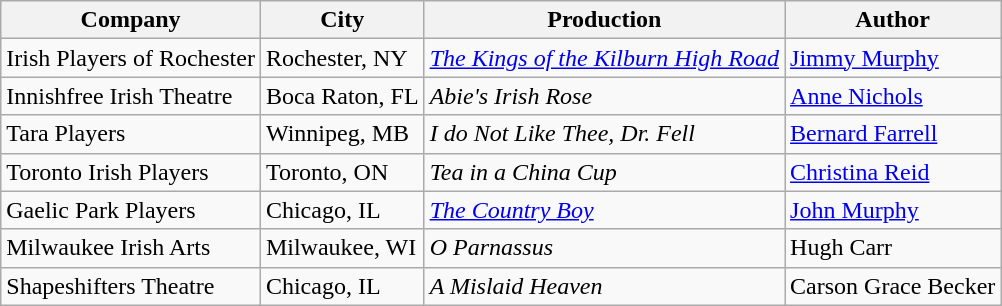<table class="wikitable">
<tr>
<th>Company</th>
<th>City</th>
<th>Production</th>
<th>Author</th>
</tr>
<tr>
<td>Irish Players of Rochester</td>
<td>Rochester, NY</td>
<td><em><a href='#'>The Kings of the Kilburn High Road</a></em></td>
<td><a href='#'>Jimmy Murphy</a></td>
</tr>
<tr>
<td>Innishfree Irish Theatre</td>
<td>Boca Raton, FL</td>
<td><em>Abie's Irish Rose</em></td>
<td><a href='#'>Anne Nichols</a></td>
</tr>
<tr>
<td>Tara Players</td>
<td>Winnipeg, MB</td>
<td><em>I do Not Like Thee, Dr. Fell</em></td>
<td><a href='#'>Bernard Farrell</a></td>
</tr>
<tr>
<td>Toronto Irish Players</td>
<td>Toronto, ON</td>
<td><em>Tea in a China Cup</em></td>
<td><a href='#'>Christina Reid</a></td>
</tr>
<tr>
<td>Gaelic Park Players</td>
<td>Chicago, IL</td>
<td><em><a href='#'>The Country Boy</a></em></td>
<td><a href='#'>John Murphy</a></td>
</tr>
<tr>
<td>Milwaukee Irish Arts</td>
<td>Milwaukee, WI</td>
<td><em>O Parnassus</em></td>
<td>Hugh Carr</td>
</tr>
<tr>
<td>Shapeshifters Theatre</td>
<td>Chicago, IL</td>
<td><em>A Mislaid Heaven</em></td>
<td>Carson Grace Becker</td>
</tr>
</table>
